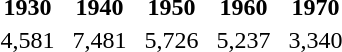<table class="toccolours">
<tr>
<td align=center>  <strong>1930</strong></td>
<td align=center>  <strong>1940</strong></td>
<td align=center>  <strong>1950</strong></td>
<td align=center>  <strong>1960</strong></td>
<td align=center>  <strong>1970</strong>  </td>
</tr>
<tr>
<td align=center>  4,581</td>
<td align=center>  7,481</td>
<td align=center>  5,726</td>
<td align=center>  5,237</td>
<td align=center>  3,340  </td>
</tr>
</table>
